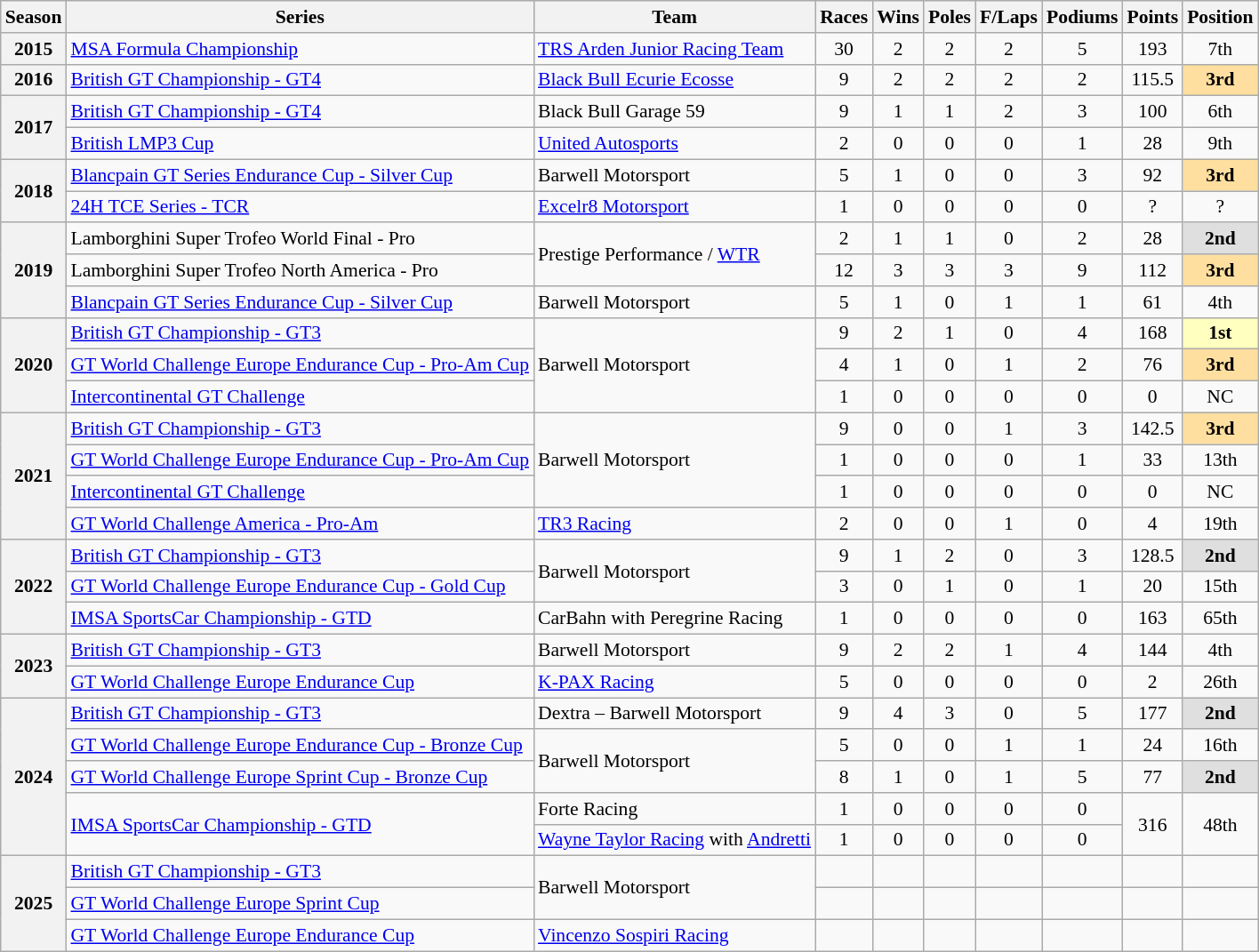<table class="wikitable" style="font-size: 90%; text-align:center">
<tr>
<th>Season</th>
<th>Series</th>
<th>Team</th>
<th>Races</th>
<th>Wins</th>
<th>Poles</th>
<th>F/Laps</th>
<th>Podiums</th>
<th>Points</th>
<th>Position</th>
</tr>
<tr>
<th>2015</th>
<td align=left><a href='#'>MSA Formula Championship</a></td>
<td align=left><a href='#'>TRS Arden Junior Racing Team</a></td>
<td>30</td>
<td>2</td>
<td>2</td>
<td>2</td>
<td>5</td>
<td>193</td>
<td>7th</td>
</tr>
<tr>
<th>2016</th>
<td align=left><a href='#'>British GT Championship - GT4</a></td>
<td align=left><a href='#'>Black Bull Ecurie Ecosse</a></td>
<td>9</td>
<td>2</td>
<td>2</td>
<td>2</td>
<td>2</td>
<td>115.5</td>
<td style="background:#FFDF9F;"><strong>3rd</strong></td>
</tr>
<tr>
<th rowspan=2>2017</th>
<td align=left><a href='#'>British GT Championship - GT4</a></td>
<td align=left>Black Bull Garage 59</td>
<td>9</td>
<td>1</td>
<td>1</td>
<td>2</td>
<td>3</td>
<td>100</td>
<td>6th</td>
</tr>
<tr>
<td align=left><a href='#'>British LMP3 Cup</a></td>
<td align=left><a href='#'>United Autosports</a></td>
<td>2</td>
<td>0</td>
<td>0</td>
<td>0</td>
<td>1</td>
<td>28</td>
<td>9th</td>
</tr>
<tr>
<th rowspan=2>2018</th>
<td align=left><a href='#'>Blancpain GT Series Endurance Cup - Silver Cup</a></td>
<td align=left>Barwell Motorsport</td>
<td>5</td>
<td>1</td>
<td>0</td>
<td>0</td>
<td>3</td>
<td>92</td>
<td style="background:#FFDF9F;"><strong>3rd</strong></td>
</tr>
<tr>
<td align=left><a href='#'>24H TCE Series - TCR</a></td>
<td align=left><a href='#'>Excelr8 Motorsport</a></td>
<td>1</td>
<td>0</td>
<td>0</td>
<td>0</td>
<td>0</td>
<td>?</td>
<td>?</td>
</tr>
<tr>
<th rowspan=3>2019</th>
<td align=left>Lamborghini Super Trofeo World Final - Pro</td>
<td rowspan=2 align=left>Prestige Performance / <a href='#'>WTR</a></td>
<td>2</td>
<td>1</td>
<td>1</td>
<td>0</td>
<td>2</td>
<td>28</td>
<td style="background:#DFDFDF;"><strong>2nd</strong></td>
</tr>
<tr>
<td align=left>Lamborghini Super Trofeo North America - Pro</td>
<td>12</td>
<td>3</td>
<td>3</td>
<td>3</td>
<td>9</td>
<td>112</td>
<td style="background:#FFDF9F;"><strong>3rd</strong></td>
</tr>
<tr>
<td align=left><a href='#'>Blancpain GT Series Endurance Cup - Silver Cup</a></td>
<td align="left">Barwell Motorsport</td>
<td>5</td>
<td>1</td>
<td>0</td>
<td>1</td>
<td>1</td>
<td>61</td>
<td>4th</td>
</tr>
<tr>
<th rowspan=3>2020</th>
<td align=left><a href='#'>British GT Championship - GT3</a></td>
<td rowspan="3" align=left>Barwell Motorsport</td>
<td>9</td>
<td>2</td>
<td>1</td>
<td>0</td>
<td>4</td>
<td>168</td>
<td style="background:#FFFFBF;"><strong>1st</strong></td>
</tr>
<tr>
<td align=left><a href='#'>GT World Challenge Europe Endurance Cup - Pro-Am Cup</a></td>
<td>4</td>
<td>1</td>
<td>0</td>
<td>1</td>
<td>2</td>
<td>76</td>
<th style="background:#FFDF9F">3rd</th>
</tr>
<tr>
<td align=left><a href='#'>Intercontinental GT Challenge</a></td>
<td>1</td>
<td>0</td>
<td>0</td>
<td>0</td>
<td>0</td>
<td>0</td>
<td>NC</td>
</tr>
<tr>
<th rowspan=4>2021</th>
<td align=left><a href='#'>British GT Championship - GT3</a></td>
<td rowspan="3" align=left>Barwell Motorsport</td>
<td>9</td>
<td>0</td>
<td>0</td>
<td>1</td>
<td>3</td>
<td>142.5</td>
<td style="background:#FFDF9F;"><strong>3rd</strong></td>
</tr>
<tr>
<td align=left><a href='#'>GT World Challenge Europe Endurance Cup - Pro-Am Cup</a></td>
<td>1</td>
<td>0</td>
<td>0</td>
<td>0</td>
<td>1</td>
<td>33</td>
<td>13th</td>
</tr>
<tr>
<td align="left"><a href='#'>Intercontinental GT Challenge</a></td>
<td>1</td>
<td>0</td>
<td>0</td>
<td>0</td>
<td>0</td>
<td>0</td>
<td>NC</td>
</tr>
<tr>
<td align="left"><a href='#'>GT World Challenge America - Pro-Am</a></td>
<td align="left"><a href='#'>TR3 Racing</a></td>
<td>2</td>
<td>0</td>
<td>0</td>
<td>1</td>
<td>0</td>
<td>4</td>
<td>19th</td>
</tr>
<tr>
<th rowspan="3">2022</th>
<td align=left><a href='#'>British GT Championship - GT3</a></td>
<td rowspan="2" align="left">Barwell Motorsport</td>
<td>9</td>
<td>1</td>
<td>2</td>
<td>0</td>
<td>3</td>
<td>128.5</td>
<td style="background:#DFDFDF;"><strong>2nd</strong></td>
</tr>
<tr>
<td align=left><a href='#'>GT World Challenge Europe Endurance Cup - Gold Cup</a></td>
<td>3</td>
<td>0</td>
<td>1</td>
<td>0</td>
<td>1</td>
<td>20</td>
<td>15th</td>
</tr>
<tr>
<td align=left><a href='#'>IMSA SportsCar Championship - GTD</a></td>
<td align=left>CarBahn with Peregrine Racing</td>
<td>1</td>
<td>0</td>
<td>0</td>
<td>0</td>
<td>0</td>
<td>163</td>
<td>65th</td>
</tr>
<tr>
<th rowspan="2">2023</th>
<td align=left><a href='#'>British GT Championship - GT3</a></td>
<td align=left>Barwell Motorsport</td>
<td>9</td>
<td>2</td>
<td>2</td>
<td>1</td>
<td>4</td>
<td>144</td>
<td>4th</td>
</tr>
<tr>
<td align="left"><a href='#'>GT World Challenge Europe Endurance Cup</a></td>
<td align="left"><a href='#'>K-PAX Racing</a></td>
<td>5</td>
<td>0</td>
<td>0</td>
<td>0</td>
<td>0</td>
<td>2</td>
<td>26th</td>
</tr>
<tr>
<th rowspan="5">2024</th>
<td align=left><a href='#'>British GT Championship - GT3</a></td>
<td align=left>Dextra – Barwell Motorsport</td>
<td>9</td>
<td>4</td>
<td>3</td>
<td>0</td>
<td>5</td>
<td>177</td>
<td style="background:#DFDFDF;"><strong>2nd</strong></td>
</tr>
<tr>
<td align=left><a href='#'>GT World Challenge Europe Endurance Cup - Bronze Cup</a></td>
<td rowspan="2" align=left>Barwell Motorsport</td>
<td>5</td>
<td>0</td>
<td>0</td>
<td>1</td>
<td>1</td>
<td>24</td>
<td>16th</td>
</tr>
<tr>
<td align=left><a href='#'>GT World Challenge Europe Sprint Cup - Bronze Cup</a></td>
<td>8</td>
<td>1</td>
<td>0</td>
<td>1</td>
<td>5</td>
<td>77</td>
<th style="background:#DFDFDF">2nd</th>
</tr>
<tr>
<td rowspan="2" align="left"><a href='#'>IMSA SportsCar Championship - GTD</a></td>
<td align=left>Forte Racing</td>
<td>1</td>
<td>0</td>
<td>0</td>
<td>0</td>
<td>0</td>
<td rowspan="2">316</td>
<td rowspan="2">48th</td>
</tr>
<tr>
<td align=left><a href='#'>Wayne Taylor Racing</a> with <a href='#'>Andretti</a></td>
<td>1</td>
<td>0</td>
<td>0</td>
<td>0</td>
<td>0</td>
</tr>
<tr>
<th rowspan="3">2025</th>
<td align=left><a href='#'>British GT Championship - GT3</a></td>
<td rowspan="2" align="left">Barwell Motorsport</td>
<td></td>
<td></td>
<td></td>
<td></td>
<td></td>
<td></td>
<td></td>
</tr>
<tr>
<td align=left><a href='#'>GT World Challenge Europe Sprint Cup</a></td>
<td></td>
<td></td>
<td></td>
<td></td>
<td></td>
<td></td>
<td></td>
</tr>
<tr>
<td align=left><a href='#'>GT World Challenge Europe Endurance Cup</a></td>
<td align=left><a href='#'>Vincenzo Sospiri Racing</a></td>
<td></td>
<td></td>
<td></td>
<td></td>
<td></td>
<td></td>
<td></td>
</tr>
</table>
